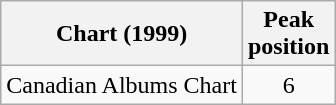<table class="wikitable">
<tr>
<th>Chart (1999)</th>
<th>Peak<br>position</th>
</tr>
<tr>
<td>Canadian Albums Chart</td>
<td style="text-align:center;">6</td>
</tr>
</table>
